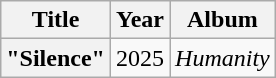<table class="wikitable plainrowheaders" style="text-align:center";>
<tr>
<th scope="col">Title</th>
<th scope="col">Year</th>
<th scope="col">Album</th>
</tr>
<tr>
<th scope="row">"Silence"</th>
<td>2025</td>
<td><em>Humanity</em></td>
</tr>
</table>
